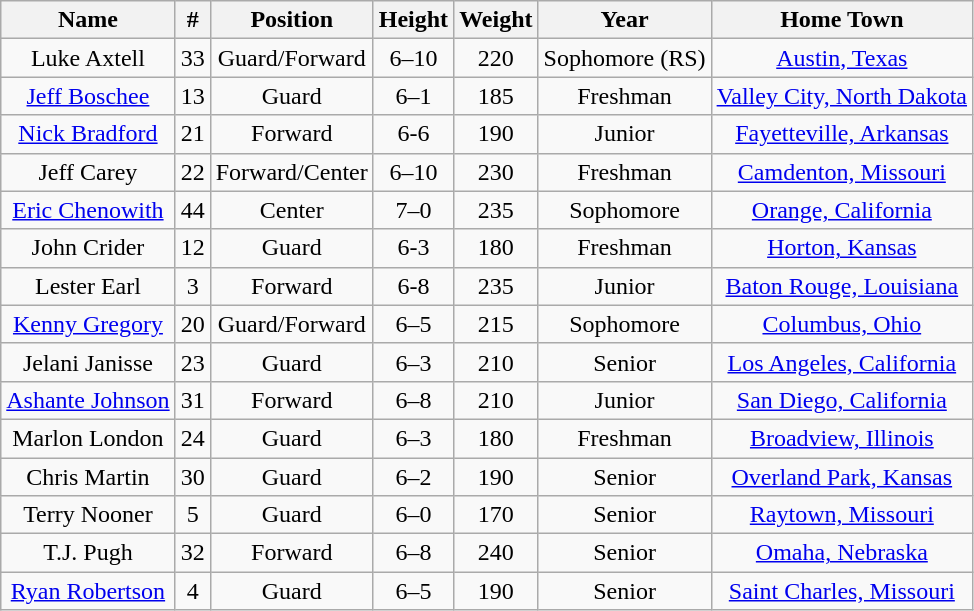<table class="wikitable" style="text-align: center;">
<tr>
<th>Name</th>
<th>#</th>
<th>Position</th>
<th>Height</th>
<th>Weight</th>
<th>Year</th>
<th>Home Town</th>
</tr>
<tr>
<td>Luke Axtell</td>
<td>33</td>
<td>Guard/Forward</td>
<td>6–10</td>
<td>220</td>
<td>Sophomore (RS)</td>
<td><a href='#'>Austin, Texas</a></td>
</tr>
<tr>
<td><a href='#'>Jeff Boschee</a></td>
<td>13</td>
<td>Guard</td>
<td>6–1</td>
<td>185</td>
<td>Freshman</td>
<td><a href='#'>Valley City, North Dakota</a></td>
</tr>
<tr>
<td><a href='#'>Nick Bradford</a></td>
<td>21</td>
<td>Forward</td>
<td>6-6</td>
<td>190</td>
<td>Junior</td>
<td><a href='#'>Fayetteville, Arkansas</a></td>
</tr>
<tr>
<td>Jeff Carey</td>
<td>22</td>
<td>Forward/Center</td>
<td>6–10</td>
<td>230</td>
<td>Freshman</td>
<td><a href='#'>Camdenton, Missouri</a></td>
</tr>
<tr>
<td><a href='#'>Eric Chenowith</a></td>
<td>44</td>
<td>Center</td>
<td>7–0</td>
<td>235</td>
<td>Sophomore</td>
<td><a href='#'>Orange, California</a></td>
</tr>
<tr>
<td>John Crider</td>
<td>12</td>
<td>Guard</td>
<td>6-3</td>
<td>180</td>
<td>Freshman</td>
<td><a href='#'>Horton, Kansas</a></td>
</tr>
<tr>
<td>Lester Earl</td>
<td>3</td>
<td>Forward</td>
<td>6-8</td>
<td>235</td>
<td>Junior</td>
<td><a href='#'>Baton Rouge, Louisiana</a></td>
</tr>
<tr>
<td><a href='#'>Kenny Gregory</a></td>
<td>20</td>
<td>Guard/Forward</td>
<td>6–5</td>
<td>215</td>
<td>Sophomore</td>
<td><a href='#'>Columbus, Ohio</a></td>
</tr>
<tr>
<td>Jelani Janisse</td>
<td>23</td>
<td>Guard</td>
<td>6–3</td>
<td>210</td>
<td>Senior</td>
<td><a href='#'>Los Angeles, California</a></td>
</tr>
<tr>
<td><a href='#'>Ashante Johnson</a></td>
<td>31</td>
<td>Forward</td>
<td>6–8</td>
<td>210</td>
<td>Junior</td>
<td><a href='#'>San Diego, California</a></td>
</tr>
<tr>
<td>Marlon London</td>
<td>24</td>
<td>Guard</td>
<td>6–3</td>
<td>180</td>
<td>Freshman</td>
<td><a href='#'>Broadview, Illinois</a></td>
</tr>
<tr>
<td>Chris Martin</td>
<td>30</td>
<td>Guard</td>
<td>6–2</td>
<td>190</td>
<td>Senior</td>
<td><a href='#'>Overland Park, Kansas</a></td>
</tr>
<tr>
<td>Terry Nooner</td>
<td>5</td>
<td>Guard</td>
<td>6–0</td>
<td>170</td>
<td>Senior</td>
<td><a href='#'>Raytown, Missouri</a></td>
</tr>
<tr>
<td>T.J. Pugh</td>
<td>32</td>
<td>Forward</td>
<td>6–8</td>
<td>240</td>
<td>Senior</td>
<td><a href='#'>Omaha, Nebraska</a></td>
</tr>
<tr>
<td><a href='#'>Ryan Robertson</a></td>
<td>4</td>
<td>Guard</td>
<td>6–5</td>
<td>190</td>
<td>Senior</td>
<td><a href='#'>Saint Charles, Missouri</a></td>
</tr>
</table>
